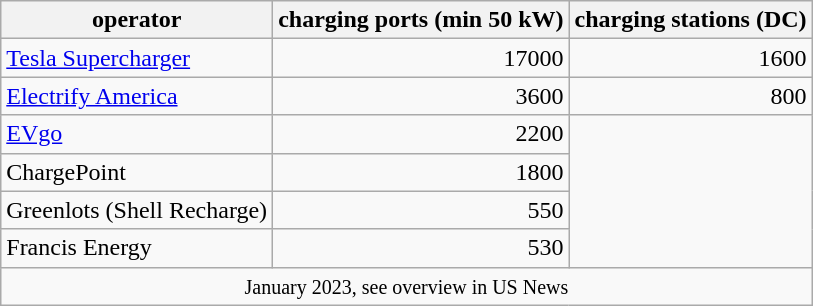<table class="wikitable sortable" style="text-align:right">
<tr>
<th>operator</th>
<th>charging ports (min 50 kW)</th>
<th>charging stations (DC)</th>
</tr>
<tr>
<td style="text-align:left"><a href='#'>Tesla Supercharger</a></td>
<td>17000</td>
<td>1600</td>
</tr>
<tr>
<td style="text-align:left"><a href='#'>Electrify America</a></td>
<td>3600</td>
<td>800</td>
</tr>
<tr>
<td style="text-align:left"><a href='#'>EVgo</a></td>
<td>2200</td>
</tr>
<tr>
<td style="text-align:left">ChargePoint</td>
<td>1800</td>
</tr>
<tr>
<td style="text-align:left">Greenlots (Shell Recharge)</td>
<td>550</td>
</tr>
<tr>
<td style="text-align:left">Francis Energy</td>
<td>530</td>
</tr>
<tr>
<td colspan="3" style="text-align:center"><small>January 2023, see overview in US News</small></td>
</tr>
</table>
